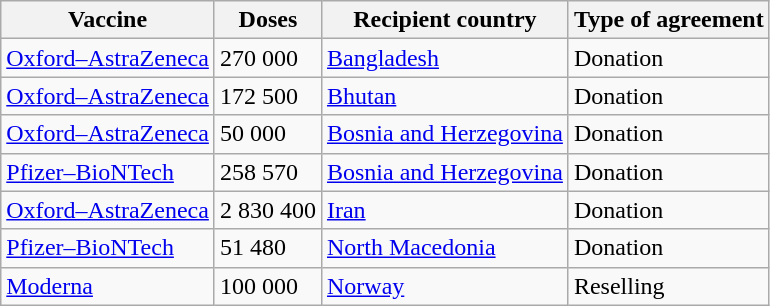<table class="wikitable">
<tr>
<th>Vaccine</th>
<th>Doses</th>
<th>Recipient country</th>
<th>Type of agreement</th>
</tr>
<tr>
<td><a href='#'>Oxford–AstraZeneca</a></td>
<td>270 000</td>
<td><a href='#'>Bangladesh</a></td>
<td>Donation</td>
</tr>
<tr>
<td><a href='#'>Oxford–AstraZeneca</a></td>
<td>172 500</td>
<td><a href='#'>Bhutan</a></td>
<td>Donation</td>
</tr>
<tr>
<td><a href='#'>Oxford–AstraZeneca</a></td>
<td>50 000</td>
<td><a href='#'>Bosnia and Herzegovina</a></td>
<td>Donation</td>
</tr>
<tr>
<td><a href='#'>Pfizer–BioNTech</a></td>
<td>258 570</td>
<td><a href='#'>Bosnia and Herzegovina</a></td>
<td>Donation</td>
</tr>
<tr>
<td><a href='#'>Oxford–AstraZeneca</a></td>
<td>2 830 400</td>
<td><a href='#'>Iran</a></td>
<td>Donation</td>
</tr>
<tr>
<td><a href='#'>Pfizer–BioNTech</a></td>
<td>51 480</td>
<td><a href='#'>North Macedonia</a></td>
<td>Donation</td>
</tr>
<tr>
<td><a href='#'>Moderna</a></td>
<td>100 000</td>
<td><a href='#'>Norway</a></td>
<td>Reselling</td>
</tr>
</table>
